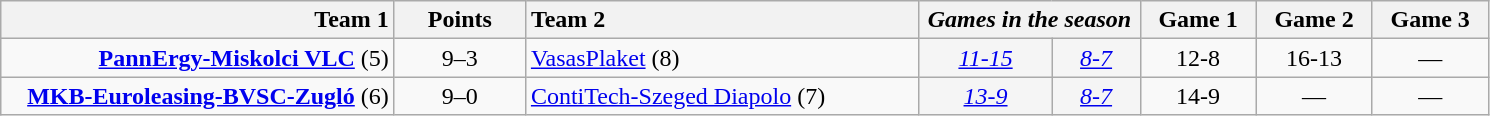<table class=wikitable style="text-align:center">
<tr>
<th style="width:255px; text-align:right;">Team 1</th>
<th style="width:80px;">Points</th>
<th style="width:255px; text-align:left;">Team 2</th>
<th colspan=2; style="width:140px;"><em>Games in the season</em></th>
<th style="width:70px;">Game 1</th>
<th style="width:70px;">Game 2</th>
<th style="width:70px;">Game 3</th>
</tr>
<tr>
<td style="text-align:right;"> <strong><a href='#'>PannErgy-Miskolci VLC</a></strong> (5)</td>
<td>9–3</td>
<td style="text-align:left;"> <a href='#'>VasasPlaket</a> (8)</td>
<td bgcolor=#f5f5f5><em><a href='#'>11-15</a> </em></td>
<td bgcolor=#f5f5f5><em><a href='#'>8-7</a> </em></td>
<td>12-8</td>
<td>16-13</td>
<td>—</td>
</tr>
<tr>
<td style="text-align:right;"> <strong><a href='#'>MKB-Euroleasing-BVSC-Zugló</a></strong> (6)</td>
<td>9–0</td>
<td style="text-align:left;"> <a href='#'>ContiTech-Szeged Diapolo</a> (7)</td>
<td bgcolor=#f5f5f5><em><a href='#'>13-9</a> </em></td>
<td bgcolor=#f5f5f5><em><a href='#'>8-7</a></em></td>
<td>14-9</td>
<td>—</td>
<td>—</td>
</tr>
</table>
